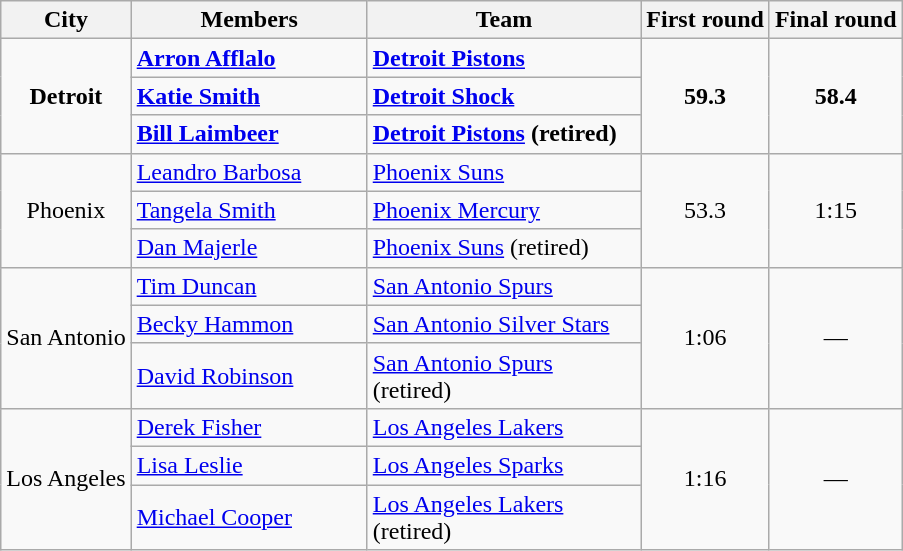<table class="wikitable">
<tr>
<th>City</th>
<th width=150>Members</th>
<th width=175>Team</th>
<th>First round</th>
<th>Final round</th>
</tr>
<tr>
<td align=center rowspan=3><strong>Detroit</strong></td>
<td><strong><a href='#'>Arron Afflalo</a></strong></td>
<td><strong><a href='#'>Detroit Pistons</a></strong></td>
<td align=center rowspan=3><strong>59.3</strong></td>
<td align=center rowspan=3><strong>58.4</strong></td>
</tr>
<tr>
<td><strong><a href='#'>Katie Smith</a></strong></td>
<td><strong><a href='#'>Detroit Shock</a></strong></td>
</tr>
<tr>
<td><strong><a href='#'>Bill Laimbeer</a></strong></td>
<td><strong><a href='#'>Detroit Pistons</a> (retired)</strong></td>
</tr>
<tr>
<td align=center rowspan=3>Phoenix</td>
<td><a href='#'>Leandro Barbosa</a></td>
<td><a href='#'>Phoenix Suns</a></td>
<td align=center rowspan=3>53.3</td>
<td align=center rowspan=3>1:15</td>
</tr>
<tr>
<td><a href='#'>Tangela Smith</a></td>
<td><a href='#'>Phoenix Mercury</a></td>
</tr>
<tr>
<td><a href='#'>Dan Majerle</a></td>
<td><a href='#'>Phoenix Suns</a> (retired)</td>
</tr>
<tr>
<td align=center rowspan=3>San Antonio</td>
<td><a href='#'>Tim Duncan</a></td>
<td><a href='#'>San Antonio Spurs</a></td>
<td align=center rowspan=3>1:06</td>
<td align=center rowspan=3>—</td>
</tr>
<tr>
<td><a href='#'>Becky Hammon</a></td>
<td><a href='#'>San Antonio Silver Stars</a></td>
</tr>
<tr>
<td><a href='#'>David Robinson</a></td>
<td><a href='#'>San Antonio Spurs</a> (retired)</td>
</tr>
<tr>
<td align=center rowspan=3>Los Angeles</td>
<td><a href='#'>Derek Fisher</a></td>
<td><a href='#'>Los Angeles Lakers</a></td>
<td align=center rowspan=3>1:16</td>
<td align=center rowspan=3>—</td>
</tr>
<tr>
<td><a href='#'>Lisa Leslie</a></td>
<td><a href='#'>Los Angeles Sparks</a></td>
</tr>
<tr>
<td><a href='#'>Michael Cooper</a></td>
<td><a href='#'>Los Angeles Lakers</a> (retired)</td>
</tr>
</table>
